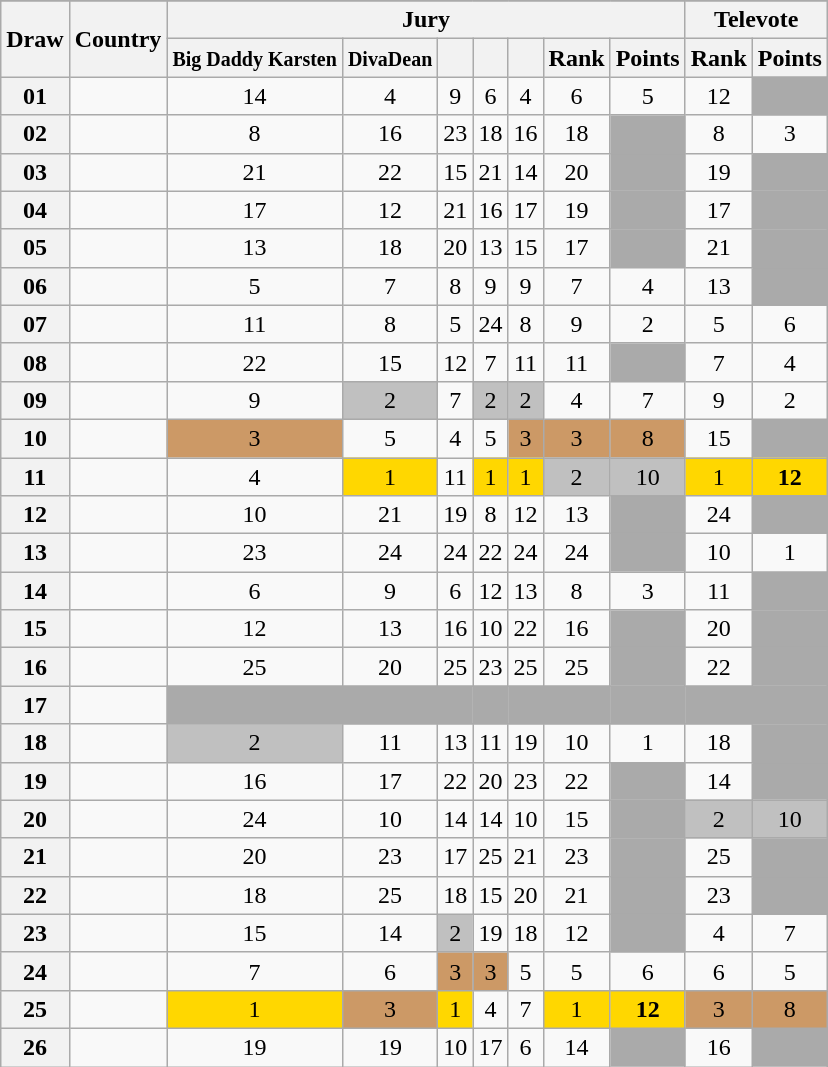<table class="sortable wikitable collapsible plainrowheaders" style="text-align:center;">
<tr>
</tr>
<tr>
<th scope="col" rowspan="2">Draw</th>
<th scope="col" rowspan="2">Country</th>
<th scope="col" colspan="7">Jury</th>
<th scope="col" colspan="2">Televote</th>
</tr>
<tr>
<th scope="col"><small>Big Daddy Karsten</small></th>
<th scope="col"><small>DivaDean</small></th>
<th scope="col"><small></small></th>
<th scope="col"><small></small></th>
<th scope="col"><small></small></th>
<th scope="col">Rank</th>
<th scope="col">Points</th>
<th scope="col">Rank</th>
<th scope="col">Points</th>
</tr>
<tr>
<th scope="row" style="text-align:center;">01</th>
<td style="text-align:left;"></td>
<td>14</td>
<td>4</td>
<td>9</td>
<td>6</td>
<td>4</td>
<td>6</td>
<td>5</td>
<td>12</td>
<td style="background:#AAAAAA;"></td>
</tr>
<tr>
<th scope="row" style="text-align:center;">02</th>
<td style="text-align:left;"></td>
<td>8</td>
<td>16</td>
<td>23</td>
<td>18</td>
<td>16</td>
<td>18</td>
<td style="background:#AAAAAA;"></td>
<td>8</td>
<td>3</td>
</tr>
<tr>
<th scope="row" style="text-align:center;">03</th>
<td style="text-align:left;"></td>
<td>21</td>
<td>22</td>
<td>15</td>
<td>21</td>
<td>14</td>
<td>20</td>
<td style="background:#AAAAAA;"></td>
<td>19</td>
<td style="background:#AAAAAA;"></td>
</tr>
<tr>
<th scope="row" style="text-align:center;">04</th>
<td style="text-align:left;"></td>
<td>17</td>
<td>12</td>
<td>21</td>
<td>16</td>
<td>17</td>
<td>19</td>
<td style="background:#AAAAAA;"></td>
<td>17</td>
<td style="background:#AAAAAA;"></td>
</tr>
<tr>
<th scope="row" style="text-align:center;">05</th>
<td style="text-align:left;"></td>
<td>13</td>
<td>18</td>
<td>20</td>
<td>13</td>
<td>15</td>
<td>17</td>
<td style="background:#AAAAAA;"></td>
<td>21</td>
<td style="background:#AAAAAA;"></td>
</tr>
<tr>
<th scope="row" style="text-align:center;">06</th>
<td style="text-align:left;"></td>
<td>5</td>
<td>7</td>
<td>8</td>
<td>9</td>
<td>9</td>
<td>7</td>
<td>4</td>
<td>13</td>
<td style="background:#AAAAAA;"></td>
</tr>
<tr>
<th scope="row" style="text-align:center;">07</th>
<td style="text-align:left;"></td>
<td>11</td>
<td>8</td>
<td>5</td>
<td>24</td>
<td>8</td>
<td>9</td>
<td>2</td>
<td>5</td>
<td>6</td>
</tr>
<tr>
<th scope="row" style="text-align:center;">08</th>
<td style="text-align:left;"></td>
<td>22</td>
<td>15</td>
<td>12</td>
<td>7</td>
<td>11</td>
<td>11</td>
<td style="background:#AAAAAA;"></td>
<td>7</td>
<td>4</td>
</tr>
<tr>
<th scope="row" style="text-align:center;">09</th>
<td style="text-align:left;"></td>
<td>9</td>
<td style="background:silver;">2</td>
<td>7</td>
<td style="background:silver;">2</td>
<td style="background:silver;">2</td>
<td>4</td>
<td>7</td>
<td>9</td>
<td>2</td>
</tr>
<tr>
<th scope="row" style="text-align:center;">10</th>
<td style="text-align:left;"></td>
<td style="background:#CC9966;">3</td>
<td>5</td>
<td>4</td>
<td>5</td>
<td style="background:#CC9966;">3</td>
<td style="background:#CC9966;">3</td>
<td style="background:#CC9966;">8</td>
<td>15</td>
<td style="background:#AAAAAA;"></td>
</tr>
<tr>
<th scope="row" style="text-align:center;">11</th>
<td style="text-align:left;"></td>
<td>4</td>
<td style="background:gold;">1</td>
<td>11</td>
<td style="background:gold;">1</td>
<td style="background:gold;">1</td>
<td style="background:silver;">2</td>
<td style="background:silver;">10</td>
<td style="background:gold;">1</td>
<td style="background:gold;"><strong>12</strong></td>
</tr>
<tr>
<th scope="row" style="text-align:center;">12</th>
<td style="text-align:left;"></td>
<td>10</td>
<td>21</td>
<td>19</td>
<td>8</td>
<td>12</td>
<td>13</td>
<td style="background:#AAAAAA;"></td>
<td>24</td>
<td style="background:#AAAAAA;"></td>
</tr>
<tr>
<th scope="row" style="text-align:center;">13</th>
<td style="text-align:left;"></td>
<td>23</td>
<td>24</td>
<td>24</td>
<td>22</td>
<td>24</td>
<td>24</td>
<td style="background:#AAAAAA;"></td>
<td>10</td>
<td>1</td>
</tr>
<tr>
<th scope="row" style="text-align:center;">14</th>
<td style="text-align:left;"></td>
<td>6</td>
<td>9</td>
<td>6</td>
<td>12</td>
<td>13</td>
<td>8</td>
<td>3</td>
<td>11</td>
<td style="background:#AAAAAA;"></td>
</tr>
<tr>
<th scope="row" style="text-align:center;">15</th>
<td style="text-align:left;"></td>
<td>12</td>
<td>13</td>
<td>16</td>
<td>10</td>
<td>22</td>
<td>16</td>
<td style="background:#AAAAAA;"></td>
<td>20</td>
<td style="background:#AAAAAA;"></td>
</tr>
<tr>
<th scope="row" style="text-align:center;">16</th>
<td style="text-align:left;"></td>
<td>25</td>
<td>20</td>
<td>25</td>
<td>23</td>
<td>25</td>
<td>25</td>
<td style="background:#AAAAAA;"></td>
<td>22</td>
<td style="background:#AAAAAA;"></td>
</tr>
<tr class="sortbottom">
<th scope="row" style="text-align:center;">17</th>
<td style="text-align:left;"></td>
<td style="background:#AAAAAA;"></td>
<td style="background:#AAAAAA;"></td>
<td style="background:#AAAAAA;"></td>
<td style="background:#AAAAAA;"></td>
<td style="background:#AAAAAA;"></td>
<td style="background:#AAAAAA;"></td>
<td style="background:#AAAAAA;"></td>
<td style="background:#AAAAAA;"></td>
<td style="background:#AAAAAA;"></td>
</tr>
<tr>
<th scope="row" style="text-align:center;">18</th>
<td style="text-align:left;"></td>
<td style="background:silver;">2</td>
<td>11</td>
<td>13</td>
<td>11</td>
<td>19</td>
<td>10</td>
<td>1</td>
<td>18</td>
<td style="background:#AAAAAA;"></td>
</tr>
<tr>
<th scope="row" style="text-align:center;">19</th>
<td style="text-align:left;"></td>
<td>16</td>
<td>17</td>
<td>22</td>
<td>20</td>
<td>23</td>
<td>22</td>
<td style="background:#AAAAAA;"></td>
<td>14</td>
<td style="background:#AAAAAA;"></td>
</tr>
<tr>
<th scope="row" style="text-align:center;">20</th>
<td style="text-align:left;"></td>
<td>24</td>
<td>10</td>
<td>14</td>
<td>14</td>
<td>10</td>
<td>15</td>
<td style="background:#AAAAAA;"></td>
<td style="background:silver;">2</td>
<td style="background:silver;">10</td>
</tr>
<tr>
<th scope="row" style="text-align:center;">21</th>
<td style="text-align:left;"></td>
<td>20</td>
<td>23</td>
<td>17</td>
<td>25</td>
<td>21</td>
<td>23</td>
<td style="background:#AAAAAA;"></td>
<td>25</td>
<td style="background:#AAAAAA;"></td>
</tr>
<tr>
<th scope="row" style="text-align:center;">22</th>
<td style="text-align:left;"></td>
<td>18</td>
<td>25</td>
<td>18</td>
<td>15</td>
<td>20</td>
<td>21</td>
<td style="background:#AAAAAA;"></td>
<td>23</td>
<td style="background:#AAAAAA;"></td>
</tr>
<tr>
<th scope="row" style="text-align:center;">23</th>
<td style="text-align:left;"></td>
<td>15</td>
<td>14</td>
<td style="background:silver;">2</td>
<td>19</td>
<td>18</td>
<td>12</td>
<td style="background:#AAAAAA;"></td>
<td>4</td>
<td>7</td>
</tr>
<tr>
<th scope="row" style="text-align:center;">24</th>
<td style="text-align:left;"></td>
<td>7</td>
<td>6</td>
<td style="background:#CC9966;">3</td>
<td style="background:#CC9966;">3</td>
<td>5</td>
<td>5</td>
<td>6</td>
<td>6</td>
<td>5</td>
</tr>
<tr>
<th scope="row" style="text-align:center;">25</th>
<td style="text-align:left;"></td>
<td style="background:gold;">1</td>
<td style="background:#CC9966;">3</td>
<td style="background:gold;">1</td>
<td>4</td>
<td>7</td>
<td style="background:gold;">1</td>
<td style="background:gold;"><strong>12</strong></td>
<td style="background:#CC9966;">3</td>
<td style="background:#CC9966;">8</td>
</tr>
<tr>
<th scope="row" style="text-align:center;">26</th>
<td style="text-align:left;"></td>
<td>19</td>
<td>19</td>
<td>10</td>
<td>17</td>
<td>6</td>
<td>14</td>
<td style="background:#AAAAAA;"></td>
<td>16</td>
<td style="background:#AAAAAA;"></td>
</tr>
</table>
